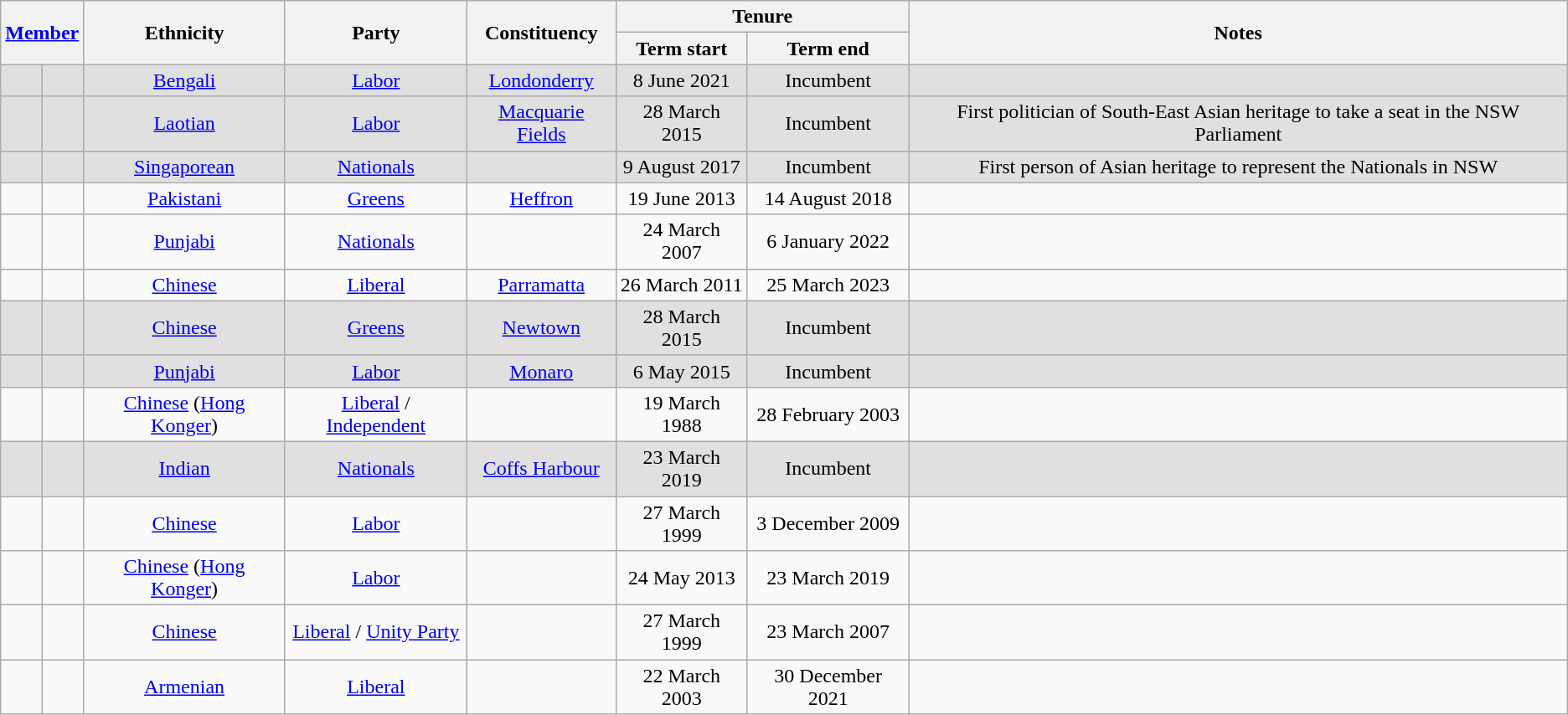<table class="wikitable sortable plainrowheaders" style="text-align: center;">
<tr>
<th colspan="2" rowspan="2" class="unsortable"><a href='#'>Member</a></th>
<th rowspan="2">Ethnicity</th>
<th rowspan="2">Party</th>
<th rowspan="2">Constituency</th>
<th colspan="2">Tenure</th>
<th rowspan="2">Notes</th>
</tr>
<tr>
<th>Term start</th>
<th>Term end</th>
</tr>
<tr style="background:#e0e0e0">
<td></td>
<td><strong></strong></td>
<td><a href='#'>Bengali</a></td>
<td><a href='#'>Labor</a></td>
<td><a href='#'>Londonderry</a></td>
<td>8 June 2021</td>
<td>Incumbent</td>
<td></td>
</tr>
<tr style="background:#e0e0e0">
<td></td>
<td><strong></strong><br></td>
<td><a href='#'>Laotian</a></td>
<td><a href='#'>Labor</a></td>
<td><a href='#'>Macquarie Fields</a></td>
<td>28 March 2015</td>
<td>Incumbent</td>
<td>First politician of South-East Asian heritage to take a seat in the NSW Parliament</td>
</tr>
<tr style="background:#e0e0e0">
<td></td>
<td><strong></strong><br></td>
<td><a href='#'>Singaporean</a></td>
<td><a href='#'>Nationals</a></td>
<td></td>
<td>9 August 2017</td>
<td>Incumbent</td>
<td>First person of Asian heritage to represent the Nationals in NSW</td>
</tr>
<tr>
<td></td>
<td><strong></strong><br></td>
<td><a href='#'>Pakistani</a></td>
<td><a href='#'>Greens</a></td>
<td><a href='#'>Heffron</a></td>
<td>19 June 2013</td>
<td>14 August 2018</td>
<td></td>
</tr>
<tr>
<td></td>
<td><strong></strong><br></td>
<td><a href='#'>Punjabi</a></td>
<td><a href='#'>Nationals</a></td>
<td></td>
<td>24 March 2007</td>
<td>6 January 2022</td>
<td></td>
</tr>
<tr>
<td></td>
<td><strong></strong><br></td>
<td><a href='#'>Chinese</a></td>
<td><a href='#'>Liberal</a></td>
<td><a href='#'>Parramatta</a></td>
<td>26 March 2011</td>
<td>25 March 2023</td>
<td></td>
</tr>
<tr style="background:#e0e0e0">
<td></td>
<td><strong></strong><br></td>
<td><a href='#'>Chinese</a></td>
<td><a href='#'>Greens</a></td>
<td><a href='#'>Newtown</a></td>
<td>28 March 2015</td>
<td>Incumbent</td>
<td></td>
</tr>
<tr style="background:#e0e0e0">
<td></td>
<td><strong></strong><br></td>
<td><a href='#'>Punjabi</a></td>
<td><a href='#'>Labor</a></td>
<td><a href='#'>Monaro</a></td>
<td>6 May 2015</td>
<td>Incumbent</td>
<td></td>
</tr>
<tr>
<td></td>
<td><strong></strong><br></td>
<td><a href='#'>Chinese</a> (<a href='#'>Hong Konger</a>)</td>
<td><a href='#'>Liberal</a> / <a href='#'>Independent</a></td>
<td></td>
<td>19 March 1988</td>
<td>28 February 2003</td>
<td></td>
</tr>
<tr style="background:#e0e0e0">
<td></td>
<td><strong></strong></td>
<td><a href='#'>Indian</a></td>
<td><a href='#'>Nationals</a></td>
<td><a href='#'>Coffs Harbour</a></td>
<td>23 March 2019</td>
<td>Incumbent</td>
<td></td>
</tr>
<tr>
<td></td>
<td><strong></strong><br></td>
<td><a href='#'>Chinese</a></td>
<td><a href='#'>Labor</a></td>
<td></td>
<td>27 March 1999</td>
<td>3 December 2009</td>
<td></td>
</tr>
<tr>
<td></td>
<td><strong></strong><br></td>
<td><a href='#'>Chinese</a> (<a href='#'>Hong Konger</a>)</td>
<td><a href='#'>Labor</a></td>
<td></td>
<td>24 May 2013</td>
<td>23 March 2019</td>
<td></td>
</tr>
<tr>
<td></td>
<td><strong></strong><br></td>
<td><a href='#'>Chinese</a></td>
<td><a href='#'>Liberal</a> / <a href='#'>Unity Party</a></td>
<td></td>
<td>27 March 1999</td>
<td>23 March 2007</td>
<td></td>
</tr>
<tr>
<td></td>
<td><strong></strong><br></td>
<td><a href='#'>Armenian</a></td>
<td><a href='#'>Liberal</a></td>
<td></td>
<td>22 March 2003</td>
<td>30 December 2021</td>
<td></td>
</tr>
</table>
